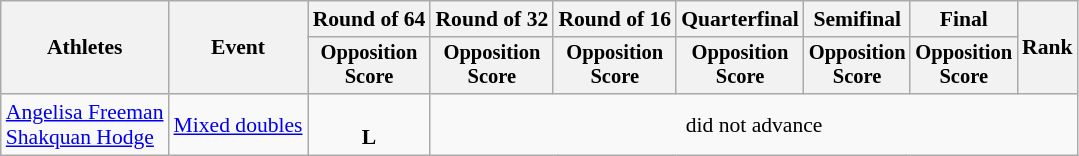<table class="wikitable" style="font-size:90%">
<tr>
<th rowspan=2>Athletes</th>
<th rowspan=2>Event</th>
<th>Round of 64</th>
<th>Round of 32</th>
<th>Round of 16</th>
<th>Quarterfinal</th>
<th>Semifinal</th>
<th>Final</th>
<th rowspan=2>Rank</th>
</tr>
<tr style="font-size:95%">
<th>Opposition<br>Score</th>
<th>Opposition<br>Score</th>
<th>Opposition<br>Score</th>
<th>Opposition<br>Score</th>
<th>Opposition<br>Score</th>
<th>Opposition<br>Score</th>
</tr>
<tr align=center>
<td align=left><a href='#'>Angelisa Freeman</a><br><a href='#'>Shakquan Hodge</a></td>
<td align=left><a href='#'>Mixed doubles</a></td>
<td><br><strong>L</strong> </td>
<td colspan=6>did not advance</td>
</tr>
</table>
